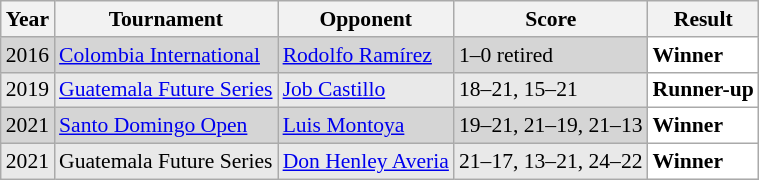<table class="sortable wikitable" style="font-size: 90%;">
<tr>
<th>Year</th>
<th>Tournament</th>
<th>Opponent</th>
<th>Score</th>
<th>Result</th>
</tr>
<tr style="background:#D5D5D5">
<td align="center">2016</td>
<td align="left"><a href='#'>Colombia International</a></td>
<td align="left"> <a href='#'>Rodolfo Ramírez</a></td>
<td align="left">1–0 retired</td>
<td style="text-align:left; background:white"> <strong>Winner</strong></td>
</tr>
<tr style="background:#E9E9E9">
<td align="center">2019</td>
<td align="left"><a href='#'>Guatemala Future Series</a></td>
<td align="left"> <a href='#'>Job Castillo</a></td>
<td align="left">18–21, 15–21</td>
<td style="text-align:left; background:white"> <strong>Runner-up</strong></td>
</tr>
<tr bgcolor="#D5D5D5">
<td align="center">2021</td>
<td align="left"><a href='#'>Santo Domingo Open</a></td>
<td align="left"> <a href='#'>Luis Montoya</a></td>
<td align="left">19–21, 21–19, 21–13</td>
<td style="text-align:left; background:white"> <strong>Winner</strong></td>
</tr>
<tr style="background:#E9E9E9">
<td align="center">2021</td>
<td align="left">Guatemala Future Series</td>
<td align="left"> <a href='#'>Don Henley Averia</a></td>
<td align="left">21–17, 13–21, 24–22</td>
<td style="text-align:left; background:white"> <strong>Winner</strong></td>
</tr>
</table>
